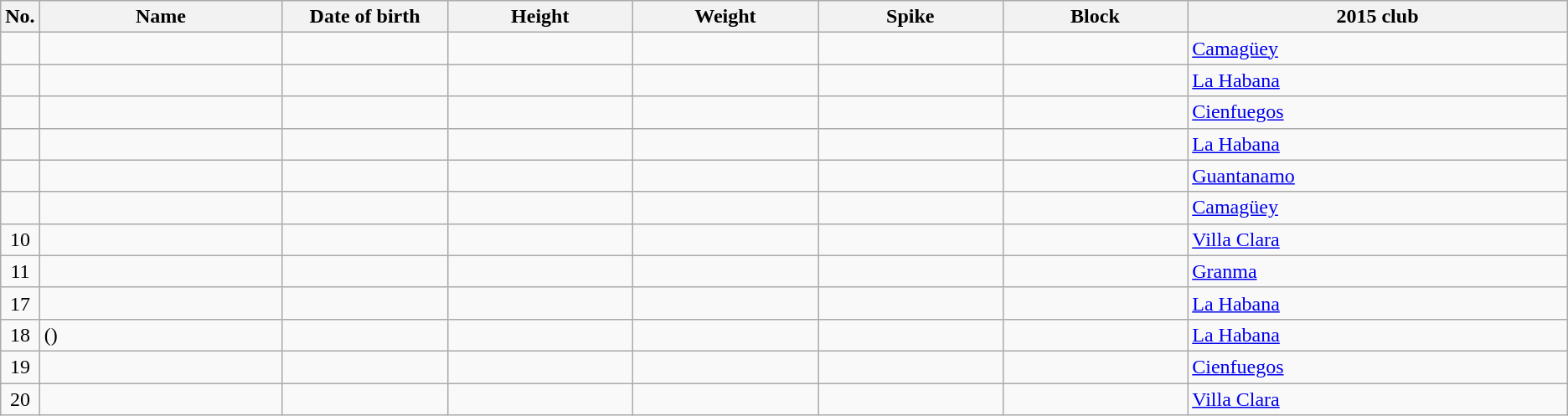<table class="wikitable sortable" style="font-size:100%; text-align:center;">
<tr>
<th>No.</th>
<th style="width:12em">Name</th>
<th style="width:8em">Date of birth</th>
<th style="width:9em">Height</th>
<th style="width:9em">Weight</th>
<th style="width:9em">Spike</th>
<th style="width:9em">Block</th>
<th style="width:19em">2015 club</th>
</tr>
<tr>
<td></td>
<td align=left></td>
<td align=right></td>
<td></td>
<td></td>
<td></td>
<td></td>
<td align=left> <a href='#'>Camagüey</a></td>
</tr>
<tr>
<td></td>
<td align=left></td>
<td align=right></td>
<td></td>
<td></td>
<td></td>
<td></td>
<td align=left> <a href='#'>La Habana</a></td>
</tr>
<tr>
<td></td>
<td align=left></td>
<td align=right></td>
<td></td>
<td></td>
<td></td>
<td></td>
<td align=left> <a href='#'>Cienfuegos</a></td>
</tr>
<tr>
<td></td>
<td align=left></td>
<td align=right></td>
<td></td>
<td></td>
<td></td>
<td></td>
<td align=left> <a href='#'>La Habana</a></td>
</tr>
<tr>
<td></td>
<td align=left></td>
<td align=right></td>
<td></td>
<td></td>
<td></td>
<td></td>
<td align=left> <a href='#'>Guantanamo</a></td>
</tr>
<tr>
<td></td>
<td align=left></td>
<td align=right></td>
<td></td>
<td></td>
<td></td>
<td></td>
<td align=left> <a href='#'>Camagüey</a></td>
</tr>
<tr>
<td>10</td>
<td align=left></td>
<td align=right></td>
<td></td>
<td></td>
<td></td>
<td></td>
<td align=left> <a href='#'>Villa Clara</a></td>
</tr>
<tr>
<td>11</td>
<td align=left></td>
<td align=right></td>
<td></td>
<td></td>
<td></td>
<td></td>
<td align=left> <a href='#'>Granma</a></td>
</tr>
<tr>
<td>17</td>
<td align=left></td>
<td align=right></td>
<td></td>
<td></td>
<td></td>
<td></td>
<td align=left> <a href='#'>La Habana</a></td>
</tr>
<tr>
<td>18</td>
<td align=left> ()</td>
<td align=right></td>
<td></td>
<td></td>
<td></td>
<td></td>
<td align=left> <a href='#'>La Habana</a></td>
</tr>
<tr>
<td>19</td>
<td align=left></td>
<td align=right></td>
<td></td>
<td></td>
<td></td>
<td></td>
<td align=left> <a href='#'>Cienfuegos</a></td>
</tr>
<tr>
<td>20</td>
<td align=left></td>
<td align=right></td>
<td></td>
<td></td>
<td></td>
<td></td>
<td align=left> <a href='#'>Villa Clara</a></td>
</tr>
</table>
